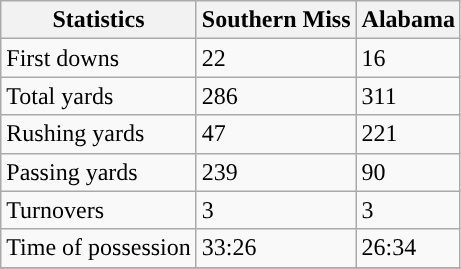<table class="wikitable" style="float: left;">
<tr>
<th>Statistics</th>
<th style=>Southern Miss</th>
<th>Alabama</th>
</tr>
<tr>
<td>First downs</td>
<td>22</td>
<td>16</td>
</tr>
<tr>
<td>Total yards</td>
<td>286</td>
<td>311</td>
</tr>
<tr>
<td>Rushing yards</td>
<td>47</td>
<td>221</td>
</tr>
<tr>
<td>Passing yards</td>
<td>239</td>
<td>90</td>
</tr>
<tr>
<td>Turnovers</td>
<td>3</td>
<td>3</td>
</tr>
<tr>
<td>Time of possession</td>
<td>33:26</td>
<td>26:34</td>
</tr>
<tr>
</tr>
</table>
